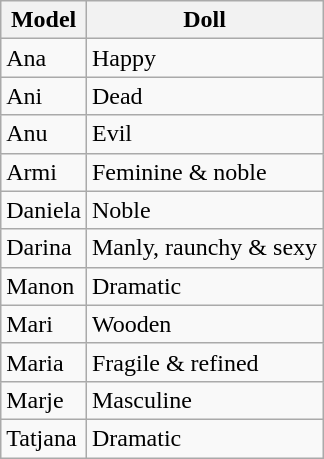<table class="wikitable">
<tr>
<th>Model</th>
<th>Doll</th>
</tr>
<tr>
<td>Ana</td>
<td>Happy</td>
</tr>
<tr>
<td>Ani</td>
<td>Dead</td>
</tr>
<tr>
<td>Anu</td>
<td>Evil</td>
</tr>
<tr>
<td>Armi</td>
<td>Feminine & noble</td>
</tr>
<tr>
<td>Daniela</td>
<td>Noble</td>
</tr>
<tr>
<td>Darina</td>
<td>Manly, raunchy & sexy</td>
</tr>
<tr>
<td>Manon</td>
<td>Dramatic</td>
</tr>
<tr>
<td>Mari</td>
<td>Wooden</td>
</tr>
<tr>
<td>Maria</td>
<td>Fragile & refined</td>
</tr>
<tr>
<td>Marje</td>
<td>Masculine</td>
</tr>
<tr>
<td>Tatjana</td>
<td>Dramatic</td>
</tr>
</table>
